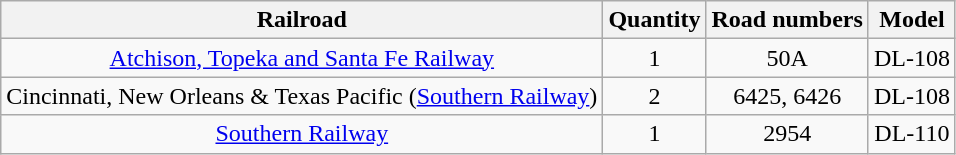<table class="wikitable">
<tr>
<th>Railroad</th>
<th>Quantity</th>
<th>Road numbers</th>
<th>Model</th>
</tr>
<tr align="center">
<td><a href='#'>Atchison, Topeka and Santa Fe Railway</a></td>
<td>1</td>
<td>50A</td>
<td>DL-108</td>
</tr>
<tr align="center">
<td>Cincinnati, New Orleans & Texas Pacific (<a href='#'>Southern Railway</a>)</td>
<td>2</td>
<td>6425, 6426</td>
<td>DL-108</td>
</tr>
<tr align="center">
<td><a href='#'>Southern Railway</a></td>
<td>1</td>
<td>2954</td>
<td>DL-110</td>
</tr>
</table>
